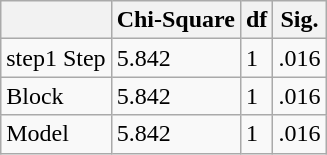<table class="wikitable">
<tr>
<th></th>
<th>Chi-Square</th>
<th>df</th>
<th>Sig.</th>
</tr>
<tr>
<td>step1  Step</td>
<td> 5.842</td>
<td>1</td>
<td>.016</td>
</tr>
<tr>
<td> Block</td>
<td> 5.842</td>
<td>1</td>
<td>.016</td>
</tr>
<tr>
<td> Model</td>
<td> 5.842</td>
<td>1</td>
<td>.016</td>
</tr>
</table>
